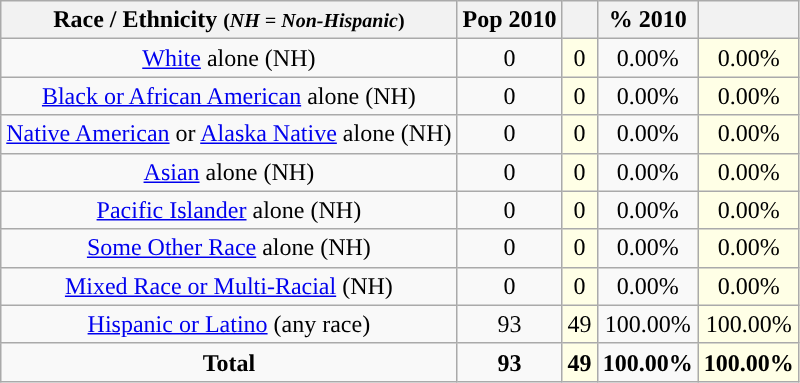<table class="wikitable" style="text-align:center;">
<tr>
<th>Race / Ethnicity <small>(<em>NH = Non-Hispanic</em>)</small></th>
<th>Pop 2010</th>
<th></th>
<th>% 2010</th>
<th></th>
</tr>
<tr>
<td><a href='#'>White</a> alone (NH)</td>
<td>0</td>
<td style='background: #ffffe6;'>0</td>
<td>0.00%</td>
<td style='background: #ffffe6;'>0.00%</td>
</tr>
<tr>
<td><a href='#'>Black or African American</a> alone (NH)</td>
<td>0</td>
<td style='background: #ffffe6;'>0</td>
<td>0.00%</td>
<td style='background: #ffffe6;'>0.00%</td>
</tr>
<tr>
<td><a href='#'>Native American</a> or <a href='#'>Alaska Native</a> alone (NH)</td>
<td>0</td>
<td style='background: #ffffe6;'>0</td>
<td>0.00%</td>
<td style='background: #ffffe6;'>0.00%</td>
</tr>
<tr>
<td><a href='#'>Asian</a> alone (NH)</td>
<td>0</td>
<td style='background: #ffffe6;'>0</td>
<td>0.00%</td>
<td style='background: #ffffe6;'>0.00%</td>
</tr>
<tr>
<td><a href='#'>Pacific Islander</a> alone (NH)</td>
<td>0</td>
<td style='background: #ffffe6;'>0</td>
<td>0.00%</td>
<td style='background: #ffffe6;'>0.00%</td>
</tr>
<tr>
<td><a href='#'>Some Other Race</a> alone (NH)</td>
<td>0</td>
<td style='background: #ffffe6;'>0</td>
<td>0.00%</td>
<td style='background: #ffffe6;'>0.00%</td>
</tr>
<tr>
<td><a href='#'>Mixed Race or Multi-Racial</a> (NH)</td>
<td>0</td>
<td style='background: #ffffe6;'>0</td>
<td>0.00%</td>
<td style='background: #ffffe6;'>0.00%</td>
</tr>
<tr>
<td><a href='#'>Hispanic or Latino</a> (any race)</td>
<td>93</td>
<td style='background: #ffffe6;'>49</td>
<td>100.00%</td>
<td style='background: #ffffe6;'>100.00%</td>
</tr>
<tr>
<td><strong>Total</strong></td>
<td><strong>93</strong></td>
<td style='background: #ffffe6;'><strong>49</strong></td>
<td><strong>100.00%</strong></td>
<td style='background: #ffffe6;'><strong>100.00%</strong></td>
</tr>
</table>
